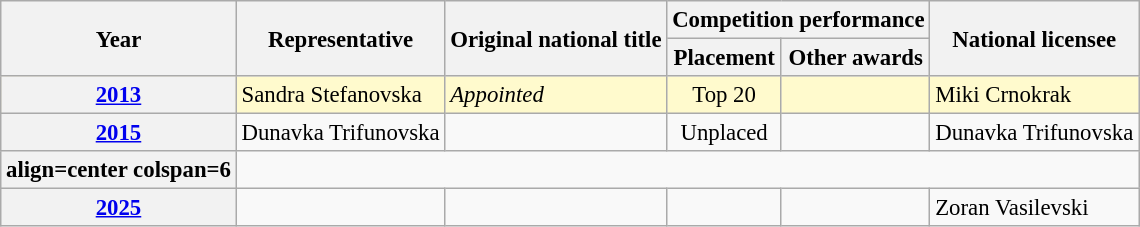<table class="wikitable col3center col4center col5center" style="font-size:95%;">
<tr>
<th rowspan=2>Year</th>
<th rowspan=2>Representative</th>
<th rowspan=2>Original national title</th>
<th colspan=2>Competition performance</th>
<th rowspan=2>National licensee</th>
</tr>
<tr>
<th>Placement</th>
<th>Other awards</th>
</tr>
<tr bgcolor=#FFFACD>
<th><a href='#'>2013</a></th>
<td>Sandra Stefanovska</td>
<td><em>Appointed</em></td>
<td align=center>Top 20</td>
<td></td>
<td>Miki Crnokrak</td>
</tr>
<tr>
<th><a href='#'>2015</a></th>
<td>Dunavka Trifunovska</td>
<td></td>
<td align=center>Unplaced</td>
<td></td>
<td>Dunavka Trifunovska</td>
</tr>
<tr>
<th>align=center colspan=6 </th>
</tr>
<tr>
<th><a href='#'>2025</a></th>
<td></td>
<td></td>
<td></td>
<td></td>
<td>Zoran Vasilevski</td>
</tr>
</table>
